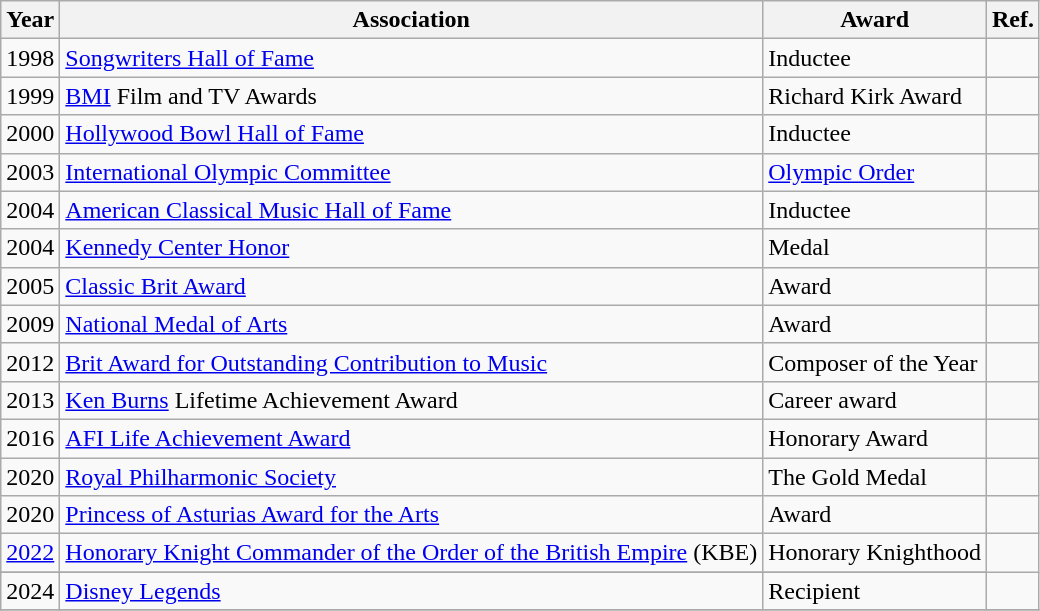<table class="wikitable sortable">
<tr>
<th>Year</th>
<th>Association</th>
<th>Award</th>
<th>Ref.</th>
</tr>
<tr>
<td>1998</td>
<td><a href='#'>Songwriters Hall of Fame</a></td>
<td>Inductee</td>
<td></td>
</tr>
<tr>
<td>1999</td>
<td><a href='#'>BMI</a> Film and TV Awards</td>
<td>Richard Kirk Award</td>
<td></td>
</tr>
<tr>
<td>2000</td>
<td><a href='#'>Hollywood Bowl Hall of Fame</a></td>
<td>Inductee</td>
<td></td>
</tr>
<tr>
<td>2003</td>
<td><a href='#'>International Olympic Committee</a></td>
<td><a href='#'>Olympic Order</a></td>
<td></td>
</tr>
<tr>
<td>2004</td>
<td><a href='#'>American Classical Music Hall of Fame</a></td>
<td>Inductee</td>
<td></td>
</tr>
<tr>
<td>2004</td>
<td><a href='#'>Kennedy Center Honor</a></td>
<td>Medal</td>
<td></td>
</tr>
<tr>
<td>2005</td>
<td><a href='#'>Classic Brit Award</a></td>
<td>Award</td>
<td></td>
</tr>
<tr>
<td>2009</td>
<td><a href='#'>National Medal of Arts</a></td>
<td>Award</td>
<td></td>
</tr>
<tr>
<td>2012</td>
<td><a href='#'>Brit Award for Outstanding Contribution to Music</a></td>
<td>Composer of the Year</td>
<td></td>
</tr>
<tr>
<td>2013</td>
<td><a href='#'>Ken Burns</a> Lifetime Achievement Award</td>
<td>Career award</td>
<td></td>
</tr>
<tr>
<td>2016</td>
<td><a href='#'>AFI Life Achievement Award</a></td>
<td>Honorary Award</td>
<td></td>
</tr>
<tr>
<td>2020</td>
<td><a href='#'>Royal Philharmonic Society</a></td>
<td>The Gold Medal</td>
<td></td>
</tr>
<tr>
<td>2020</td>
<td><a href='#'>Princess of Asturias Award for the Arts</a></td>
<td>Award</td>
<td></td>
</tr>
<tr>
<td><a href='#'>2022</a></td>
<td><a href='#'>Honorary Knight Commander of the Order of the British Empire</a> (KBE)</td>
<td>Honorary Knighthood</td>
</tr>
<tr>
</tr>
<tr>
<td>2024</td>
<td><a href='#'>Disney Legends</a></td>
<td>Recipient</td>
<td></td>
</tr>
<tr>
</tr>
</table>
